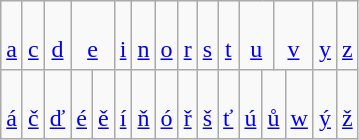<table class="wikitable" style="line-height: 1.2">
<tr align=center>
<td> <br> <a href='#'>a</a></td>
<td> <br> <a href='#'>c</a></td>
<td> <br> <a href='#'>d</a></td>
<td colspan=2> <br> <a href='#'>e</a></td>
<td> <br> <a href='#'>i</a></td>
<td> <br> <a href='#'>n</a></td>
<td> <br> <a href='#'>o</a></td>
<td> <br> <a href='#'>r</a></td>
<td> <br> <a href='#'>s</a></td>
<td> <br> <a href='#'>t</a></td>
<td colspan=2> <br> <a href='#'>u</a></td>
<td colspan=2> <br> <a href='#'>v</a></td>
<td> <br> <a href='#'>y</a></td>
<td> <br> <a href='#'>z</a></td>
</tr>
<tr align=center>
<td> <br> <a href='#'>á</a></td>
<td> <br> <a href='#'>č</a></td>
<td> <br> <a href='#'>ď</a></td>
<td> <br> <a href='#'>é</a></td>
<td> <br> <a href='#'>ě</a></td>
<td> <br> <a href='#'>í</a></td>
<td> <br> <a href='#'>ň</a></td>
<td> <br> <a href='#'>ó</a></td>
<td> <br> <a href='#'>ř</a></td>
<td> <br> <a href='#'>š</a></td>
<td> <br> <a href='#'>ť</a></td>
<td> <br> <a href='#'>ú</a></td>
<td colspan=2> <br> <a href='#'>ů</a></td>
<td> <br> <a href='#'>w</a></td>
<td> <br> <a href='#'>ý</a></td>
<td> <br> <a href='#'>ž</a></td>
</tr>
</table>
